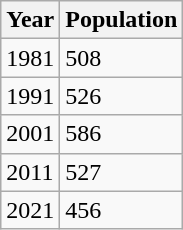<table class=wikitable>
<tr>
<th>Year</th>
<th>Population</th>
</tr>
<tr>
<td>1981</td>
<td>508</td>
</tr>
<tr>
<td>1991</td>
<td>526</td>
</tr>
<tr>
<td>2001</td>
<td>586</td>
</tr>
<tr>
<td>2011</td>
<td>527</td>
</tr>
<tr>
<td>2021</td>
<td>456</td>
</tr>
</table>
